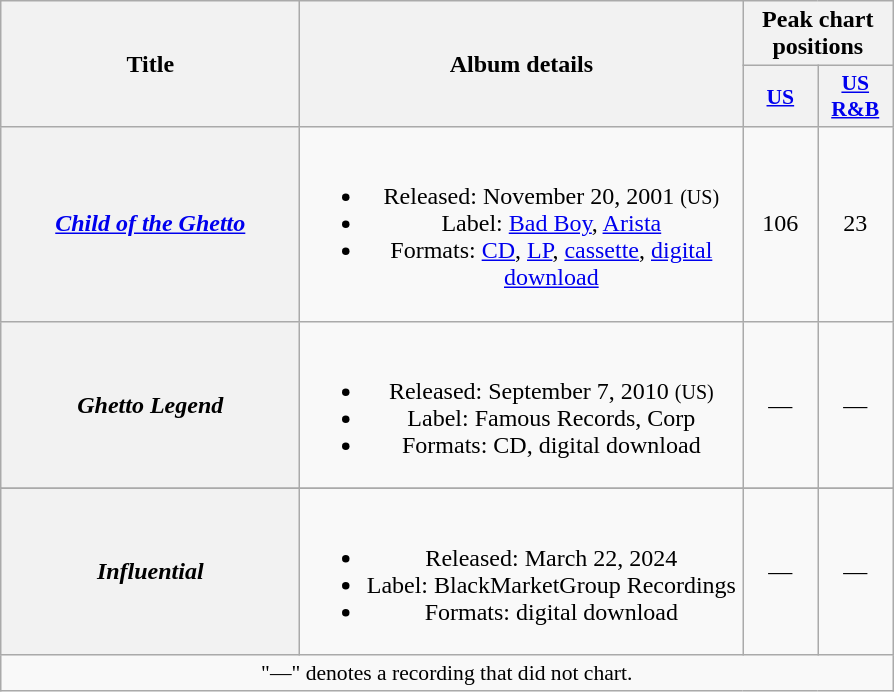<table class="wikitable plainrowheaders" style="text-align:center;">
<tr>
<th scope="col" rowspan="2" style="width:12em;">Title</th>
<th scope="col" rowspan="2" style="width:18em;">Album details</th>
<th scope="col" colspan="2">Peak chart positions</th>
</tr>
<tr>
<th scope="col" style="width:3em;font-size:90%;"><a href='#'>US</a><br></th>
<th scope="col" style="width:3em;font-size:90%;"><a href='#'>US<br>R&B</a><br></th>
</tr>
<tr>
<th scope="row"><em><a href='#'>Child of the Ghetto</a></em></th>
<td><br><ul><li>Released: November 20, 2001 <small>(US)</small></li><li>Label: <a href='#'>Bad Boy</a>, <a href='#'>Arista</a></li><li>Formats: <a href='#'>CD</a>, <a href='#'>LP</a>, <a href='#'>cassette</a>, <a href='#'>digital download</a></li></ul></td>
<td>106</td>
<td>23</td>
</tr>
<tr>
<th scope="row"><em>Ghetto Legend</em></th>
<td><br><ul><li>Released: September 7, 2010 <small>(US)</small></li><li>Label: Famous Records, Corp</li><li>Formats: CD, digital download</li></ul></td>
<td>—</td>
<td>—</td>
</tr>
<tr>
</tr>
<tr>
<th scope="row"><em>Influential</em></th>
<td><br><ul><li>Released: March 22, 2024</li><li>Label: BlackMarketGroup Recordings</li><li>Formats: digital download</li></ul></td>
<td>—</td>
<td>—</td>
</tr>
<tr>
<td colspan="14" style="font-size:90%">"—" denotes a recording that did not chart.</td>
</tr>
</table>
